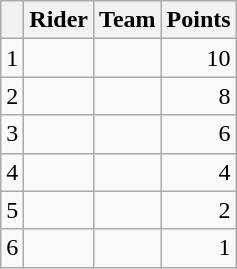<table class="wikitable">
<tr>
<th></th>
<th>Rider</th>
<th>Team</th>
<th>Points</th>
</tr>
<tr>
<td>1</td>
<td></td>
<td></td>
<td align=right>10</td>
</tr>
<tr>
<td>2</td>
<td></td>
<td></td>
<td align=right>8</td>
</tr>
<tr>
<td>3</td>
<td></td>
<td></td>
<td align=right>6</td>
</tr>
<tr>
<td>4</td>
<td></td>
<td></td>
<td align=right>4</td>
</tr>
<tr>
<td>5</td>
<td></td>
<td></td>
<td align=right>2</td>
</tr>
<tr>
<td>6</td>
<td></td>
<td></td>
<td align=right>1</td>
</tr>
</table>
